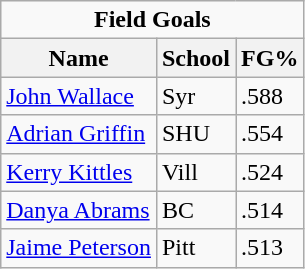<table class="wikitable">
<tr>
<td colspan=3 style="text-align:center;"><strong>Field Goals</strong></td>
</tr>
<tr>
<th>Name</th>
<th>School</th>
<th>FG%</th>
</tr>
<tr>
<td><a href='#'>John Wallace</a></td>
<td>Syr</td>
<td>.588</td>
</tr>
<tr>
<td><a href='#'>Adrian Griffin</a></td>
<td>SHU</td>
<td>.554</td>
</tr>
<tr>
<td><a href='#'>Kerry Kittles</a></td>
<td>Vill</td>
<td>.524</td>
</tr>
<tr>
<td><a href='#'>Danya Abrams</a></td>
<td>BC</td>
<td>.514</td>
</tr>
<tr>
<td><a href='#'>Jaime Peterson</a></td>
<td>Pitt</td>
<td>.513</td>
</tr>
</table>
